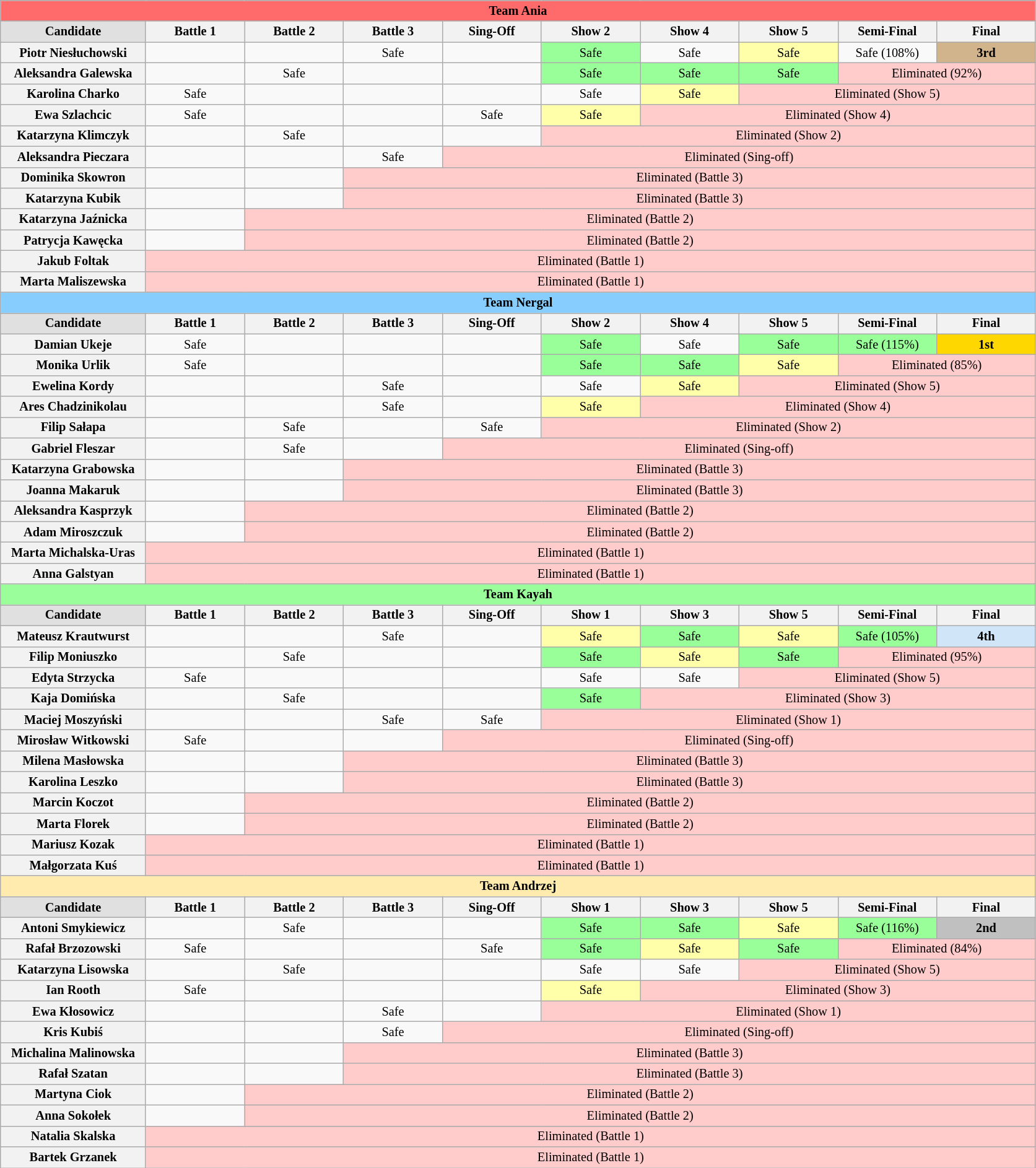<table class="wikitable" style="text-align:center; font-size:85%">
<tr>
<th style="background:#ff6a6a;" colspan="10">Team Ania</th>
</tr>
<tr>
<th style="background:#e0e0e0; width:150px;">Candidate</th>
<th style="width:100px;">Battle 1</th>
<th style="width:100px;">Battle 2</th>
<th style="width:100px;">Battle 3</th>
<th style="width:100px;">Sing-Off</th>
<th style="width:100px;">Show 2</th>
<th style="width:100px;">Show 4</th>
<th style="width:100px;">Show 5</th>
<th style="width:100px;">Semi-Final</th>
<th style="width:100px;">Final</th>
</tr>
<tr>
<th>Piotr Niesłuchowski</th>
<td></td>
<td></td>
<td>Safe</td>
<td></td>
<td style="background:#9f9;">Safe</td>
<td>Safe</td>
<td style="background:#ffa;">Safe</td>
<td>Safe (108%)</td>
<td style="background:tan;"><strong>3rd</strong></td>
</tr>
<tr>
<th>Aleksandra Galewska</th>
<td></td>
<td>Safe</td>
<td></td>
<td></td>
<td style="background:#9f9;">Safe</td>
<td style="background:#9f9;">Safe</td>
<td style="background:#9f9;">Safe</td>
<td style="background:#ffcbcb" colspan="2">Eliminated (92%)</td>
</tr>
<tr>
<th>Karolina Charko</th>
<td>Safe</td>
<td></td>
<td></td>
<td></td>
<td>Safe</td>
<td style="background:#ffa;">Safe</td>
<td style="background:#ffcbcb" colspan="3">Eliminated (Show 5)</td>
</tr>
<tr>
<th>Ewa Szlachcic</th>
<td>Safe</td>
<td></td>
<td></td>
<td>Safe</td>
<td style="background:#ffa;">Safe</td>
<td style="background:#ffcbcb" colspan="4">Eliminated (Show 4)</td>
</tr>
<tr>
<th>Katarzyna Klimczyk</th>
<td></td>
<td>Safe</td>
<td></td>
<td></td>
<td style="background:#ffcbcb" colspan="5">Eliminated (Show 2)</td>
</tr>
<tr>
<th>Aleksandra Pieczara</th>
<td></td>
<td></td>
<td>Safe</td>
<td style="background:#ffcbcb" colspan=6>Eliminated (Sing-off)</td>
</tr>
<tr>
<th>Dominika Skowron</th>
<td></td>
<td></td>
<td style="background:#ffcbcb" colspan=7>Eliminated (Battle 3)</td>
</tr>
<tr>
<th>Katarzyna Kubik</th>
<td></td>
<td></td>
<td style="background:#ffcbcb" colspan=7>Eliminated (Battle 3)</td>
</tr>
<tr>
<th>Katarzyna Jaźnicka</th>
<td></td>
<td style="background:#ffcbcb" colspan=8>Eliminated (Battle 2)</td>
</tr>
<tr>
<th>Patrycja Kawęcka</th>
<td></td>
<td style="background:#ffcbcb" colspan=8>Eliminated (Battle 2)</td>
</tr>
<tr>
<th>Jakub Foltak</th>
<td style="background:#ffcbcb" colspan=9>Eliminated (Battle 1)</td>
</tr>
<tr>
<th>Marta Maliszewska</th>
<td style="background:#ffcbcb" colspan=9>Eliminated (Battle 1)</td>
</tr>
<tr>
<th style="background:#87ceff;" colspan="10">Team Nergal</th>
</tr>
<tr>
<th style="background:#e0e0e0; width:150px;">Candidate</th>
<th style="width:100px;">Battle 1</th>
<th style="width:100px;">Battle 2</th>
<th style="width:100px;">Battle 3</th>
<th style="width:100px;">Sing-Off</th>
<th style="width:100px;">Show 2</th>
<th style="width:100px;">Show 4</th>
<th style="width:100px;">Show 5</th>
<th style="width:100px;">Semi-Final</th>
<th style="width:100px;">Final</th>
</tr>
<tr>
<th>Damian Ukeje</th>
<td>Safe</td>
<td></td>
<td></td>
<td></td>
<td style="background:#9f9;">Safe</td>
<td>Safe</td>
<td style="background:#9f9;">Safe</td>
<td style="background:#9f9;">Safe (115%)</td>
<td style="background:gold;"><strong>1st</strong></td>
</tr>
<tr>
<th>Monika Urlik</th>
<td>Safe</td>
<td></td>
<td></td>
<td></td>
<td style="background:#9f9;">Safe</td>
<td style="background:#9f9;">Safe</td>
<td style="background:#ffa;">Safe</td>
<td style="background:#ffcbcb" colspan="2">Eliminated (85%)</td>
</tr>
<tr>
<th>Ewelina Kordy</th>
<td></td>
<td></td>
<td>Safe</td>
<td></td>
<td>Safe</td>
<td style="background:#ffa;">Safe</td>
<td style="background:#ffcbcb" colspan="3">Eliminated (Show 5)</td>
</tr>
<tr>
<th>Ares Chadzinikolau</th>
<td></td>
<td></td>
<td>Safe</td>
<td></td>
<td style="background:#ffa;">Safe</td>
<td style="background:#ffcbcb" colspan="4">Eliminated (Show 4)</td>
</tr>
<tr>
<th>Filip Sałapa</th>
<td></td>
<td>Safe</td>
<td></td>
<td>Safe</td>
<td style="background:#ffcbcb" colspan="5">Eliminated (Show 2)</td>
</tr>
<tr>
<th>Gabriel Fleszar</th>
<td></td>
<td>Safe</td>
<td></td>
<td style="background:#ffcbcb" colspan=6>Eliminated (Sing-off)</td>
</tr>
<tr>
<th>Katarzyna Grabowska</th>
<td></td>
<td></td>
<td style="background:#ffcbcb" colspan=7>Eliminated (Battle 3)</td>
</tr>
<tr>
<th>Joanna Makaruk</th>
<td></td>
<td></td>
<td style="background:#ffcbcb" colspan=7>Eliminated (Battle 3)</td>
</tr>
<tr>
<th>Aleksandra Kasprzyk</th>
<td></td>
<td style="background:#ffcbcb" colspan=8>Eliminated (Battle 2)</td>
</tr>
<tr>
<th>Adam Miroszczuk</th>
<td></td>
<td style="background:#ffcbcb" colspan=8>Eliminated (Battle 2)</td>
</tr>
<tr>
<th>Marta Michalska-Uras</th>
<td style="background:#ffcbcb" colspan=9>Eliminated (Battle 1)</td>
</tr>
<tr>
<th>Anna Galstyan</th>
<td style="background:#ffcbcb" colspan=9>Eliminated (Battle 1)</td>
</tr>
<tr>
<th style="background:#9aff9a;" colspan="10">Team Kayah</th>
</tr>
<tr>
<th style="background:#e0e0e0; width:150px;">Candidate</th>
<th style="width:100px;">Battle 1</th>
<th style="width:100px;">Battle 2</th>
<th style="width:100px;">Battle 3</th>
<th style="width:100px;">Sing-Off</th>
<th style="width:100px;">Show 1</th>
<th style="width:100px;">Show 3</th>
<th style="width:100px;">Show 5</th>
<th style="width:100px;">Semi-Final</th>
<th style="width:100px;">Final</th>
</tr>
<tr>
<th>Mateusz Krautwurst</th>
<td></td>
<td></td>
<td>Safe</td>
<td></td>
<td style="background:#ffa;">Safe</td>
<td style="background:#9f9;">Safe</td>
<td style="background:#ffa;">Safe</td>
<td style="background:#9f9;">Safe (105%)</td>
<td style="background:#d1e5f8;"><strong>4th</strong></td>
</tr>
<tr>
<th>Filip Moniuszko</th>
<td></td>
<td>Safe</td>
<td></td>
<td></td>
<td style="background:#9f9;">Safe</td>
<td style="background:#ffa;">Safe</td>
<td style="background:#9f9;">Safe</td>
<td style="background:#ffcbcb" colspan="2">Eliminated (95%)</td>
</tr>
<tr>
<th>Edyta Strzycka</th>
<td>Safe</td>
<td></td>
<td></td>
<td></td>
<td>Safe</td>
<td>Safe</td>
<td style="background:#ffcbcb" colspan="3">Eliminated (Show 5)</td>
</tr>
<tr>
<th>Kaja Domińska</th>
<td></td>
<td>Safe</td>
<td></td>
<td></td>
<td style="background:#9f9;">Safe</td>
<td style="background:#ffcbcb" colspan=4>Eliminated (Show 3)</td>
</tr>
<tr>
<th>Maciej Moszyński</th>
<td></td>
<td></td>
<td>Safe</td>
<td>Safe</td>
<td style="background:#ffcbcb" colspan=5>Eliminated (Show 1)</td>
</tr>
<tr>
<th>Mirosław Witkowski</th>
<td>Safe</td>
<td></td>
<td></td>
<td style="background:#ffcbcb" colspan=6>Eliminated (Sing-off)</td>
</tr>
<tr>
<th>Milena Masłowska</th>
<td></td>
<td></td>
<td style="background:#ffcbcb" colspan=7>Eliminated (Battle 3)</td>
</tr>
<tr>
<th>Karolina Leszko</th>
<td></td>
<td></td>
<td style="background:#ffcbcb" colspan=7>Eliminated (Battle 3)</td>
</tr>
<tr>
<th>Marcin Koczot</th>
<td></td>
<td style="background:#ffcbcb" colspan=8>Eliminated (Battle 2)</td>
</tr>
<tr>
<th>Marta Florek</th>
<td></td>
<td style="background:#ffcbcb" colspan=8>Eliminated (Battle 2)</td>
</tr>
<tr>
<th>Mariusz Kozak</th>
<td style="background:#ffcbcb" colspan=9>Eliminated (Battle 1)</td>
</tr>
<tr>
<th>Małgorzata Kuś</th>
<td style="background:#ffcbcb" colspan=9>Eliminated (Battle 1)</td>
</tr>
<tr>
<th style="background:#ffebad;" colspan="10">Team Andrzej</th>
</tr>
<tr>
<th style="background:#e0e0e0; width:150px;">Candidate</th>
<th style="width:100px;">Battle 1</th>
<th style="width:100px;">Battle 2</th>
<th style="width:100px;">Battle 3</th>
<th style="width:100px;">Sing-Off</th>
<th style="width:100px;">Show 1</th>
<th style="width:100px;">Show 3</th>
<th style="width:100px;">Show 5</th>
<th style="width:100px;">Semi-Final</th>
<th style="width:100px;">Final</th>
</tr>
<tr>
<th>Antoni Smykiewicz</th>
<td></td>
<td>Safe</td>
<td></td>
<td></td>
<td style="background:#9f9;">Safe</td>
<td style="background:#9f9;">Safe</td>
<td style="background:#ffa;">Safe</td>
<td style="background:#9f9;">Safe (116%)</td>
<td style="background:silver;"><strong>2nd</strong></td>
</tr>
<tr>
<th>Rafał Brzozowski</th>
<td>Safe</td>
<td></td>
<td></td>
<td>Safe</td>
<td style="background:#9f9;">Safe</td>
<td style="background:#ffa;">Safe</td>
<td style="background:#9f9;">Safe</td>
<td style="background:#ffcbcb" colspan="2">Eliminated (84%)</td>
</tr>
<tr>
<th>Katarzyna Lisowska</th>
<td></td>
<td>Safe</td>
<td></td>
<td></td>
<td>Safe</td>
<td>Safe</td>
<td style="background:#ffcbcb" colspan="3">Eliminated (Show 5)</td>
</tr>
<tr>
<th>Ian Rooth</th>
<td>Safe</td>
<td></td>
<td></td>
<td></td>
<td style="background:#ffa;">Safe</td>
<td style="background:#ffcbcb" colspan="4">Eliminated (Show 3)</td>
</tr>
<tr>
<th>Ewa Kłosowicz</th>
<td></td>
<td></td>
<td>Safe</td>
<td></td>
<td style="background:#ffcbcb" colspan="5">Eliminated (Show 1)</td>
</tr>
<tr>
<th>Kris Kubiś</th>
<td></td>
<td></td>
<td>Safe</td>
<td style="background:#ffcbcb" colspan=6>Eliminated (Sing-off)</td>
</tr>
<tr>
<th>Michalina Malinowska</th>
<td></td>
<td></td>
<td style="background:#ffcbcb" colspan=7>Eliminated (Battle 3)</td>
</tr>
<tr>
<th>Rafał Szatan</th>
<td></td>
<td></td>
<td style="background:#ffcbcb" colspan=7>Eliminated (Battle 3)</td>
</tr>
<tr>
<th>Martyna Ciok</th>
<td></td>
<td style="background:#ffcbcb" colspan=8>Eliminated (Battle 2)</td>
</tr>
<tr>
<th>Anna Sokołek</th>
<td></td>
<td style="background:#ffcbcb" colspan=8>Eliminated (Battle 2)</td>
</tr>
<tr>
<th>Natalia Skalska</th>
<td style="background:#ffcbcb" colspan=9>Eliminated (Battle 1)</td>
</tr>
<tr>
<th>Bartek Grzanek</th>
<td style="background:#ffcbcb" colspan=9>Eliminated (Battle 1)</td>
</tr>
</table>
